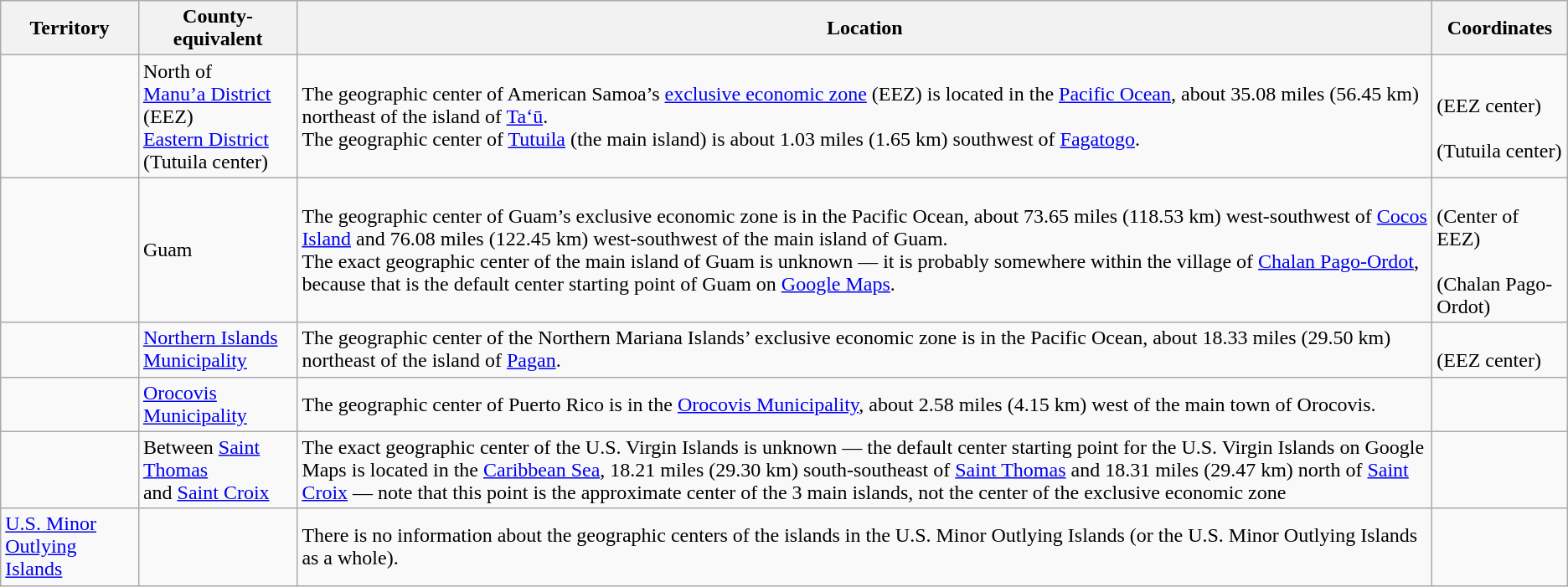<table class="wikitable sortable">
<tr>
<th>Territory</th>
<th>County-<br>equivalent</th>
<th>Location</th>
<th>Coordinates</th>
</tr>
<tr>
<td></td>
<td>North of<br> <a href='#'>Manu’a District</a> (EEZ)<br><a href='#'>Eastern District</a> <br> (Tutuila center)</td>
<td>The geographic center of American Samoa’s <a href='#'>exclusive economic zone</a> (EEZ) is located in the <a href='#'>Pacific Ocean</a>, about 35.08 miles (56.45 km) northeast of the island of <a href='#'>Ta‘ū</a>.<br>The geographic center of <a href='#'>Tutuila</a> (the main island) is about 1.03 miles (1.65 km) southwest of <a href='#'>Fagatogo</a>.</td>
<td> <br>(EEZ center)<br> <br> (Tutuila center)</td>
</tr>
<tr>
<td></td>
<td>Guam</td>
<td>The geographic center of Guam’s exclusive economic zone is in the Pacific Ocean, about 73.65 miles (118.53 km) west-southwest of <a href='#'>Cocos Island</a> and 76.08 miles (122.45 km) west-southwest of the main island of Guam.<br>The exact geographic center of the main island of Guam is unknown — it is probably somewhere within the village of <a href='#'>Chalan Pago-Ordot</a>, because that is the default center starting point of Guam on <a href='#'>Google Maps</a>.</td>
<td> <br> (Center of EEZ)<br> <br>(Chalan Pago-Ordot)</td>
</tr>
<tr>
<td></td>
<td><a href='#'>Northern Islands Municipality</a></td>
<td>The geographic center of the Northern Mariana Islands’ exclusive economic zone is in the Pacific Ocean, about 18.33 miles (29.50 km) northeast of the island of <a href='#'>Pagan</a>.</td>
<td><br> (EEZ center)</td>
</tr>
<tr>
<td></td>
<td><a href='#'>Orocovis Municipality</a></td>
<td>The geographic center of Puerto Rico is in the <a href='#'>Orocovis Municipality</a>, about 2.58 miles (4.15 km) west of the main town of Orocovis.</td>
<td></td>
</tr>
<tr>
<td></td>
<td>Between <a href='#'>Saint Thomas</a><br>and <a href='#'>Saint Croix</a></td>
<td>The exact geographic center of the U.S. Virgin Islands is unknown — the default center starting point for the U.S. Virgin Islands on Google Maps is located in the <a href='#'>Caribbean Sea</a>, 18.21 miles (29.30 km) south-southeast of <a href='#'>Saint Thomas</a> and 18.31 miles (29.47 km) north of <a href='#'>Saint Croix</a> — note that this point is the approximate center of the 3 main islands, not the center of the exclusive economic zone</td>
<td></td>
</tr>
<tr>
<td> <a href='#'>U.S. Minor Outlying Islands</a></td>
<td></td>
<td>There is no information about the geographic centers of the islands in the U.S. Minor Outlying Islands (or the U.S. Minor Outlying Islands as a whole).</td>
<td></td>
</tr>
</table>
